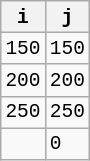<table class="wikitable" style="font-family:monospace">
<tr>
<th>i</th>
<th>j</th>
</tr>
<tr>
<td>150</td>
<td>150</td>
</tr>
<tr>
<td>200</td>
<td>200</td>
</tr>
<tr>
<td>250</td>
<td>250</td>
</tr>
<tr>
<td></td>
<td>0</td>
</tr>
</table>
